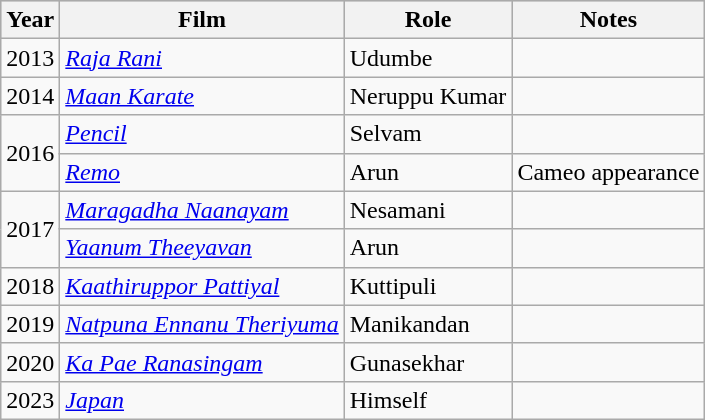<table class="wikitable">
<tr style="background:#ccc; text-align:center;">
<th>Year</th>
<th>Film</th>
<th>Role</th>
<th>Notes</th>
</tr>
<tr>
<td>2013</td>
<td><em><a href='#'>Raja Rani</a></em></td>
<td>Udumbe</td>
<td></td>
</tr>
<tr>
<td>2014</td>
<td><em><a href='#'>Maan Karate</a></em></td>
<td>Neruppu Kumar</td>
<td></td>
</tr>
<tr>
<td rowspan="2">2016</td>
<td><em><a href='#'>Pencil</a></em></td>
<td>Selvam</td>
<td></td>
</tr>
<tr>
<td><em><a href='#'>Remo</a></em></td>
<td>Arun</td>
<td>Cameo appearance</td>
</tr>
<tr>
<td rowspan="2">2017</td>
<td><em><a href='#'>Maragadha Naanayam</a></em></td>
<td>Nesamani</td>
<td></td>
</tr>
<tr>
<td><em><a href='#'>Yaanum Theeyavan</a></em></td>
<td>Arun</td>
<td></td>
</tr>
<tr>
<td>2018</td>
<td><em><a href='#'>Kaathiruppor Pattiyal</a></em></td>
<td>Kuttipuli</td>
<td></td>
</tr>
<tr>
<td>2019</td>
<td><em><a href='#'>Natpuna Ennanu Theriyuma</a></em></td>
<td>Manikandan</td>
<td></td>
</tr>
<tr>
<td>2020</td>
<td><em><a href='#'>Ka Pae Ranasingam</a></em></td>
<td>Gunasekhar</td>
<td></td>
</tr>
<tr>
<td>2023</td>
<td><em><a href='#'>Japan</a></em></td>
<td>Himself</td>
<td></td>
</tr>
</table>
